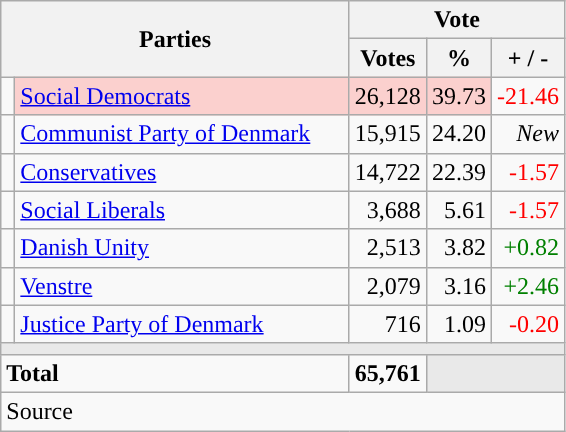<table class="wikitable" style="text-align:right;">
<tr>
<th style="text-align:centre;" rowspan="2" colspan="2" width="225">Parties</th>
<th colspan="3">Vote</th>
</tr>
<tr>
<th width="15">Votes</th>
<th width="15">%</th>
<th width="15">+ / -</th>
</tr>
<tr>
<td width="2" style="color:inherit;background:"></td>
<td bgcolor=#fbd0ce  align="left"><a href='#'>Social Democrats</a></td>
<td bgcolor=#fbd0ce>26,128</td>
<td bgcolor=#fbd0ce>39.73</td>
<td style=color:red;>-21.46</td>
</tr>
<tr>
<td width="2" style="color:inherit;background:"></td>
<td align="left"><a href='#'>Communist Party of Denmark</a></td>
<td>15,915</td>
<td>24.20</td>
<td><em>New</em></td>
</tr>
<tr>
<td width="2" style="color:inherit;background:"></td>
<td align="left"><a href='#'>Conservatives</a></td>
<td>14,722</td>
<td>22.39</td>
<td style=color:red;>-1.57</td>
</tr>
<tr>
<td width="2" style="color:inherit;background:"></td>
<td align="left"><a href='#'>Social Liberals</a></td>
<td>3,688</td>
<td>5.61</td>
<td style=color:red;>-1.57</td>
</tr>
<tr>
<td width="2" style="color:inherit;background:"></td>
<td align="left"><a href='#'>Danish Unity</a></td>
<td>2,513</td>
<td>3.82</td>
<td style=color:green;>+0.82</td>
</tr>
<tr>
<td width="2" style="color:inherit;background:"></td>
<td align="left"><a href='#'>Venstre</a></td>
<td>2,079</td>
<td>3.16</td>
<td style=color:green;>+2.46</td>
</tr>
<tr>
<td width="2" style="color:inherit;background:"></td>
<td align="left"><a href='#'>Justice Party of Denmark</a></td>
<td>716</td>
<td>1.09</td>
<td style=color:red;>-0.20</td>
</tr>
<tr>
<td colspan="7" bgcolor="#E9E9E9"></td>
</tr>
<tr>
<td align="left" colspan="2"><strong>Total</strong></td>
<td><strong>65,761</strong></td>
<td bgcolor="#E9E9E9" colspan="2"></td>
</tr>
<tr>
<td align="left" colspan="6">Source</td>
</tr>
</table>
